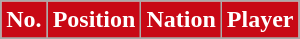<table class="wikitable sortable">
<tr>
<th style="background:#c80815; color:#fff;" scope="col">No.</th>
<th style="background:#c80815; color:#fff;" scope="col">Position</th>
<th style="background:#c80815; color:#fff;" scope="col">Nation</th>
<th style="background:#c80815; color:#fff;" scope="col">Player</th>
</tr>
<tr>
</tr>
</table>
